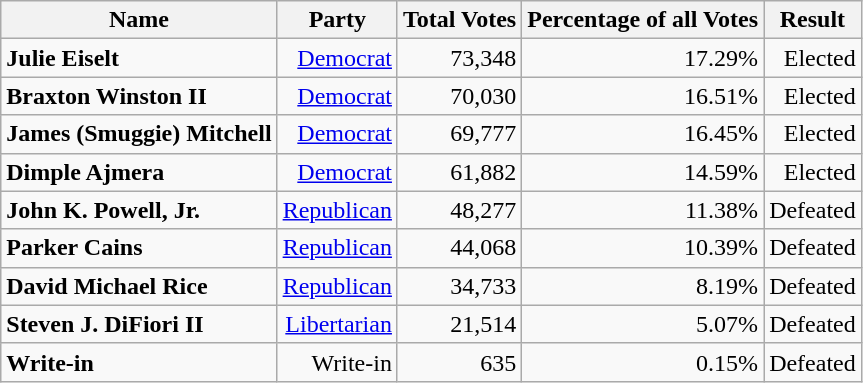<table class="wikitable sortable" style="text-align:right;" border="1">
<tr>
<th scope="col">Name</th>
<th scope="col">Party</th>
<th scope="col">Total Votes</th>
<th scope="col">Percentage of all Votes</th>
<th scope="col">Result</th>
</tr>
<tr>
<td align="left" data-sort-value="Eiselt, Julie"><strong>Julie Eiselt</strong></td>
<td><a href='#'>Democrat</a></td>
<td>73,348</td>
<td>17.29%</td>
<td>Elected</td>
</tr>
<tr>
<td align="left" data-sort-value="Winston, Braxton, II"><strong>Braxton Winston II</strong></td>
<td><a href='#'>Democrat</a></td>
<td>70,030</td>
<td>16.51%</td>
<td>Elected</td>
</tr>
<tr>
<td align="left" data-sort-value="Mitchell, James (Smuggie)"><strong>James (Smuggie) Mitchell</strong></td>
<td><a href='#'>Democrat</a></td>
<td>69,777</td>
<td>16.45%</td>
<td>Elected</td>
</tr>
<tr>
<td align="left" data-sort-value="Ajmera, Dimple"><strong>Dimple Ajmera</strong></td>
<td><a href='#'>Democrat</a></td>
<td>61,882</td>
<td>14.59%</td>
<td>Elected</td>
</tr>
<tr>
<td align="left" data-sort-value="Powell, John K., Jr."><strong>John K. Powell, Jr.</strong></td>
<td><a href='#'>Republican</a></td>
<td>48,277</td>
<td>11.38%</td>
<td>Defeated</td>
</tr>
<tr>
<td align="left" data-sort-value="Cains, Parker"><strong>Parker Cains</strong></td>
<td><a href='#'>Republican</a></td>
<td>44,068</td>
<td>10.39%</td>
<td>Defeated</td>
</tr>
<tr>
<td align="left" data-sort-value="Rice, David Michael"><strong>David Michael Rice</strong></td>
<td><a href='#'>Republican</a></td>
<td>34,733</td>
<td>8.19%</td>
<td>Defeated</td>
</tr>
<tr>
<td align="left" data-sort-value="DiFiori, Steven J., II"><strong>Steven J. DiFiori II</strong></td>
<td><a href='#'>Libertarian</a></td>
<td>21,514</td>
<td>5.07%</td>
<td>Defeated</td>
</tr>
<tr>
<td align="left" data-sort-value="ZZ"><strong>Write-in</strong></td>
<td>Write-in</td>
<td>635</td>
<td>0.15%</td>
<td>Defeated</td>
</tr>
</table>
